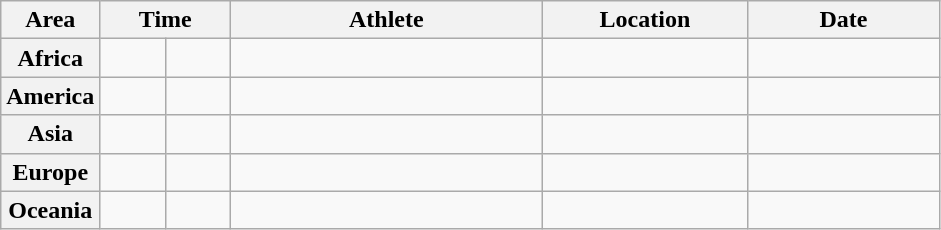<table class="wikitable">
<tr>
<th width="45">Area</th>
<th width="80" colspan="2">Time</th>
<th width="200">Athlete</th>
<th width="130">Location</th>
<th width="120">Date</th>
</tr>
<tr>
<th>Africa</th>
<td align="center"></td>
<td align="center"></td>
<td></td>
<td></td>
<td align="right"></td>
</tr>
<tr>
<th>America</th>
<td align="center"></td>
<td align="center"></td>
<td></td>
<td></td>
<td align="right"></td>
</tr>
<tr>
<th>Asia</th>
<td align="center"></td>
<td align="center"></td>
<td></td>
<td></td>
<td align="right"></td>
</tr>
<tr>
<th>Europe</th>
<td align="center"></td>
<td align="center"></td>
<td></td>
<td></td>
<td align="right"></td>
</tr>
<tr>
<th>Oceania</th>
<td align="center"></td>
<td align="center"></td>
<td></td>
<td></td>
<td align="right"></td>
</tr>
</table>
